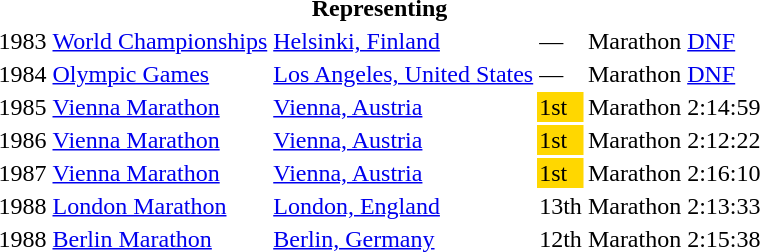<table>
<tr>
<th colspan="6">Representing </th>
</tr>
<tr>
<td>1983</td>
<td><a href='#'>World Championships</a></td>
<td><a href='#'>Helsinki, Finland</a></td>
<td>—</td>
<td>Marathon</td>
<td><a href='#'>DNF</a></td>
</tr>
<tr>
<td>1984</td>
<td><a href='#'>Olympic Games</a></td>
<td><a href='#'>Los Angeles, United States</a></td>
<td>—</td>
<td>Marathon</td>
<td><a href='#'>DNF</a></td>
</tr>
<tr>
<td>1985</td>
<td><a href='#'>Vienna Marathon</a></td>
<td><a href='#'>Vienna, Austria</a></td>
<td bgcolor="gold">1st</td>
<td>Marathon</td>
<td>2:14:59</td>
</tr>
<tr>
<td>1986</td>
<td><a href='#'>Vienna Marathon</a></td>
<td><a href='#'>Vienna, Austria</a></td>
<td bgcolor="gold">1st</td>
<td>Marathon</td>
<td>2:12:22</td>
</tr>
<tr>
<td>1987</td>
<td><a href='#'>Vienna Marathon</a></td>
<td><a href='#'>Vienna, Austria</a></td>
<td bgcolor="gold">1st</td>
<td>Marathon</td>
<td>2:16:10</td>
</tr>
<tr>
<td>1988</td>
<td><a href='#'>London Marathon</a></td>
<td><a href='#'>London, England</a></td>
<td>13th</td>
<td>Marathon</td>
<td>2:13:33</td>
</tr>
<tr>
<td>1988</td>
<td><a href='#'>Berlin Marathon</a></td>
<td><a href='#'>Berlin, Germany</a></td>
<td>12th</td>
<td>Marathon</td>
<td>2:15:38</td>
</tr>
</table>
